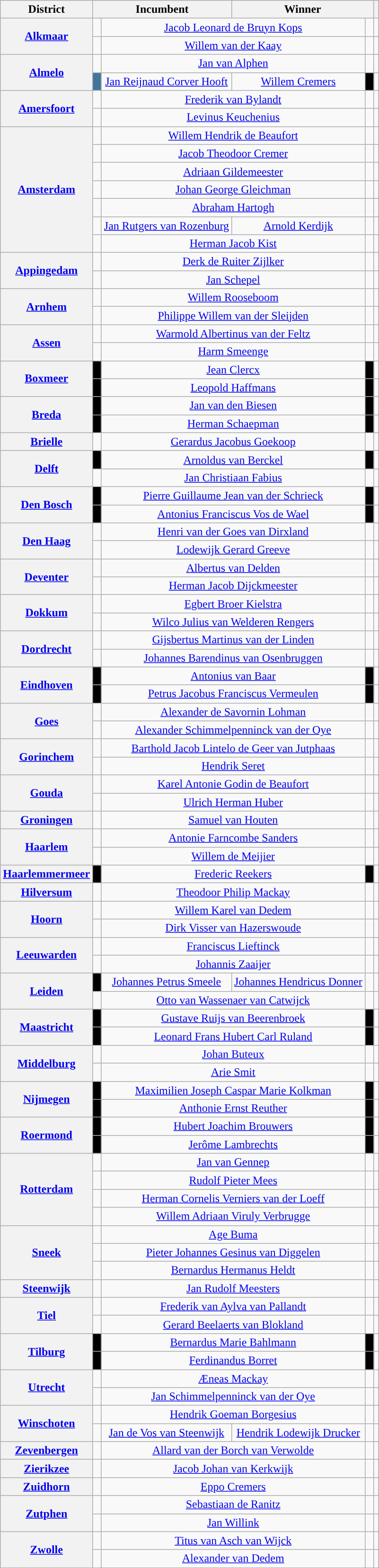<table class="wikitable">
<tr style="text-align:center;">
<th>District</th>
<th colspan=2>Incumbent</th>
<th colspan=2>Winner</th>
<th></th>
</tr>
<tr>
<th rowspan=2><a href='#'>Alkmaar</a></th>
<td style="width:5px; background:"></td>
<td colspan=2 style="text-align:center"><a href='#'>Jacob Leonard de Bruyn Kops</a></td>
<td style="width:5px; background:"></td>
<td></td>
</tr>
<tr>
<td style="width:5px; background:"></td>
<td colspan=2 style="text-align:center"><a href='#'>Willem van der Kaay</a></td>
<td style="width:5px; background:"></td>
<td></td>
</tr>
<tr>
<th rowspan=2><a href='#'>Almelo</a></th>
<td style="width:5px; background:"></td>
<td colspan=2 style="text-align:center"><a href='#'>Jan van Alphen</a></td>
<td style="width:5px; background:"></td>
<td></td>
</tr>
<tr>
<td style="width:5px; background:#437599"></td>
<td style="text-align:center"><a href='#'>Jan Reijnaud Corver Hooft</a></td>
<td style="text-align:center"><a href='#'>Willem Cremers</a></td>
<td style="width:5px; background:black"></td>
<td></td>
</tr>
<tr>
<th rowspan=2><a href='#'>Amersfoort</a></th>
<td style="width:5px; background:"></td>
<td colspan=2 style="text-align:center"><a href='#'>Frederik van Bylandt</a></td>
<td style="width:5px; background:"></td>
<td></td>
</tr>
<tr>
<td style="width:5px; background:"></td>
<td colspan=2 style="text-align:center"><a href='#'>Levinus Keuchenius</a></td>
<td style="width:5px; background:"></td>
<td></td>
</tr>
<tr>
<th rowspan=7><a href='#'>Amsterdam</a></th>
<td style="width:5px; background:"></td>
<td colspan=2 style="text-align:center"><a href='#'>Willem Hendrik de Beaufort</a></td>
<td style="width:5px; background:"></td>
<td></td>
</tr>
<tr>
<td style="width:5px; background:"></td>
<td colspan=2 style="text-align:center"><a href='#'>Jacob Theodoor Cremer</a></td>
<td style="width:5px; background:"></td>
<td></td>
</tr>
<tr>
<td style="width:5px; background:"></td>
<td colspan=2 style="text-align:center"><a href='#'>Adriaan Gildemeester</a></td>
<td style="width:5px; background:"></td>
<td></td>
</tr>
<tr>
<td style="width:5px; background:"></td>
<td colspan=2 style="text-align:center"><a href='#'>Johan George Gleichman</a></td>
<td style="width:5px; background:"></td>
<td></td>
</tr>
<tr>
<td style="width:5px; background:"></td>
<td colspan=2 style="text-align:center"><a href='#'>Abraham Hartogh</a></td>
<td style="width:5px; background:"></td>
<td></td>
</tr>
<tr>
<td style="width:5px; background:"></td>
<td style="text-align:center"><a href='#'>Jan Rutgers van Rozenburg</a></td>
<td style="text-align:center"><a href='#'>Arnold Kerdijk</a></td>
<td style="width:5px; background:"></td>
<td></td>
</tr>
<tr>
<td style="width:5px; background:"></td>
<td colspan=2 style="text-align:center"><a href='#'>Herman Jacob Kist</a></td>
<td style="width:5px; background:"></td>
<td></td>
</tr>
<tr>
<th rowspan=2><a href='#'>Appingedam</a></th>
<td style="width:5px; background:"></td>
<td colspan=2 style="text-align:center"><a href='#'>Derk de Ruiter Zijlker</a></td>
<td style="width:5px; background:"></td>
<td></td>
</tr>
<tr>
<td style="width:5px; background:"></td>
<td colspan=2 style="text-align:center"><a href='#'>Jan Schepel</a></td>
<td style="width:5px; background:"></td>
<td></td>
</tr>
<tr>
<th rowspan=2><a href='#'>Arnhem</a></th>
<td style="width:5px; background:"></td>
<td colspan=2 style="text-align:center"><a href='#'>Willem Rooseboom</a></td>
<td style="width:5px; background:"></td>
<td></td>
</tr>
<tr>
<td style="width:5px; background:"></td>
<td colspan=2 style="text-align:center"><a href='#'>Philippe Willem van der Sleijden</a></td>
<td style="width:5px; background:"></td>
<td></td>
</tr>
<tr>
<th rowspan=2><a href='#'>Assen</a></th>
<td style="width:5px; background:"></td>
<td colspan=2 style="text-align:center"><a href='#'>Warmold Albertinus van der Feltz</a></td>
<td style="width:5px; background:"></td>
<td></td>
</tr>
<tr>
<td style="width:5px; background:"></td>
<td colspan=2 style="text-align:center"><a href='#'>Harm Smeenge</a></td>
<td style="width:5px; background:"></td>
<td></td>
</tr>
<tr>
<th rowspan=2><a href='#'>Boxmeer</a></th>
<td style="width:5px; background:black"></td>
<td colspan=2 style="text-align:center"><a href='#'>Jean Clercx</a></td>
<td style="width:5px; background:black"></td>
<td></td>
</tr>
<tr>
<td style="width:5px; background:black"></td>
<td colspan=2 style="text-align:center"><a href='#'>Leopold Haffmans</a></td>
<td style="width:5px; background:black"></td>
<td></td>
</tr>
<tr>
<th rowspan=2><a href='#'>Breda</a></th>
<td style="width:5px; background:black"></td>
<td colspan=2 style="text-align:center"><a href='#'>Jan van den Biesen</a></td>
<td style="width:5px; background:black"></td>
<td></td>
</tr>
<tr>
<td style="width:5px; background:black"></td>
<td colspan=2 style="text-align:center"><a href='#'>Herman Schaepman</a></td>
<td style="width:5px; background:black"></td>
<td></td>
</tr>
<tr>
<th><a href='#'>Brielle</a></th>
<td style="width:5px; background:"></td>
<td colspan=2 style="text-align:center"><a href='#'>Gerardus Jacobus Goekoop</a></td>
<td style="width:5px; background:"></td>
<td></td>
</tr>
<tr>
<th rowspan=2><a href='#'>Delft</a></th>
<td style="width:5px; background:black"></td>
<td colspan=2 style="text-align:center"><a href='#'>Arnoldus van Berckel</a></td>
<td style="width:5px; background:black"></td>
<td></td>
</tr>
<tr>
<td style="width:5px; background:"></td>
<td colspan=2 style="text-align:center"><a href='#'>Jan Christiaan Fabius</a></td>
<td style="width:5px; background:"></td>
<td></td>
</tr>
<tr>
<th rowspan=2><a href='#'>Den Bosch</a></th>
<td style="width:5px; background:black"></td>
<td colspan=2 style="text-align:center"><a href='#'>Pierre Guillaume Jean van der Schrieck</a></td>
<td style="width:5px; background:black"></td>
<td></td>
</tr>
<tr>
<td style="width:5px; background:black"></td>
<td colspan=2 style="text-align:center"><a href='#'>Antonius Franciscus Vos de Wael</a></td>
<td style="width:5px; background:black"></td>
<td></td>
</tr>
<tr>
<th rowspan=2><a href='#'>Den Haag</a></th>
<td style="width:5px; background:"></td>
<td colspan=2 style="text-align:center"><a href='#'>Henri van der Goes van Dirxland</a></td>
<td style="width:5px; background:"></td>
<td></td>
</tr>
<tr>
<td style="width:5px; background:"></td>
<td colspan=2 style="text-align:center"><a href='#'>Lodewijk Gerard Greeve</a></td>
<td style="width:5px; background:"></td>
<td></td>
</tr>
<tr>
<th rowspan=2><a href='#'>Deventer</a></th>
<td style="width:5px; background:"></td>
<td colspan=2 style="text-align:center"><a href='#'>Albertus van Delden</a></td>
<td style="width:5px; background:"></td>
<td></td>
</tr>
<tr>
<td style="width:5px; background:"></td>
<td colspan=2 style="text-align:center"><a href='#'>Herman Jacob Dijckmeester</a></td>
<td style="width:5px; background:"></td>
<td></td>
</tr>
<tr>
<th rowspan=2><a href='#'>Dokkum</a></th>
<td style="width:5px; background:"></td>
<td colspan=2 style="text-align:center"><a href='#'>Egbert Broer Kielstra</a></td>
<td style="width:5px; background:"></td>
<td></td>
</tr>
<tr>
<td style="width:5px; background:"></td>
<td colspan=2 style="text-align:center"><a href='#'>Wilco Julius van Welderen Rengers</a></td>
<td style="width:5px; background:"></td>
<td></td>
</tr>
<tr>
<th rowspan=2><a href='#'>Dordrecht</a></th>
<td style="width:5px; background:"></td>
<td colspan=2 style="text-align:center"><a href='#'>Gijsbertus Martinus van der Linden</a></td>
<td style="width:5px; background:"></td>
<td></td>
</tr>
<tr>
<td style="width:5px; background:"></td>
<td colspan=2 style="text-align:center"><a href='#'>Johannes Barendinus van Osenbruggen</a></td>
<td style="width:5px; background:"></td>
<td></td>
</tr>
<tr>
<th rowspan=2><a href='#'>Eindhoven</a></th>
<td style="width:5px; background:black"></td>
<td colspan=2 style="text-align:center"><a href='#'>Antonius van Baar</a></td>
<td style="width:5px; background:black"></td>
<td></td>
</tr>
<tr>
<td style="width:5px; background:black"></td>
<td colspan=2 style="text-align:center"><a href='#'>Petrus Jacobus Franciscus Vermeulen</a></td>
<td style="width:5px; background:black"></td>
<td></td>
</tr>
<tr>
<th rowspan=2><a href='#'>Goes</a></th>
<td style="width:5px; background:"></td>
<td colspan=2 style="text-align:center"><a href='#'>Alexander de Savornin Lohman</a></td>
<td style="width:5px; background:"></td>
<td></td>
</tr>
<tr>
<td style="width:5px; background:"></td>
<td colspan=2 style="text-align:center"><a href='#'>Alexander Schimmelpenninck van der Oye</a></td>
<td style="width:5px; background:"></td>
<td></td>
</tr>
<tr>
<th rowspan=2><a href='#'>Gorinchem</a></th>
<td style="width:5px; background:"></td>
<td colspan=2 style="text-align:center"><a href='#'>Barthold Jacob Lintelo de Geer van Jutphaas</a></td>
<td style="width:5px; background:"></td>
<td></td>
</tr>
<tr>
<td style="width:5px; background:"></td>
<td colspan=2 style="text-align:center"><a href='#'>Hendrik Seret</a></td>
<td style="width:5px; background:"></td>
<td></td>
</tr>
<tr>
<th rowspan=2><a href='#'>Gouda</a></th>
<td style="width:5px; background:"></td>
<td colspan=2 style="text-align:center"><a href='#'>Karel Antonie Godin de Beaufort</a></td>
<td style="width:5px; background:"></td>
<td></td>
</tr>
<tr>
<td style="width:5px; background:"></td>
<td colspan=2 style="text-align:center"><a href='#'>Ulrich Herman Huber</a></td>
<td style="width:5px; background:"></td>
<td></td>
</tr>
<tr>
<th><a href='#'>Groningen</a></th>
<td style="width:5px; background:"></td>
<td colspan=2 style="text-align:center"><a href='#'>Samuel van Houten</a></td>
<td style="width:5px; background:"></td>
<td></td>
</tr>
<tr>
<th rowspan=2><a href='#'>Haarlem</a></th>
<td style="width:5px; background:"></td>
<td colspan=2 style="text-align:center"><a href='#'>Antonie Farncombe Sanders</a></td>
<td style="width:5px; background:"></td>
<td></td>
</tr>
<tr>
<td style="width:5px; background:"></td>
<td colspan=2 style="text-align:center"><a href='#'>Willem de Meijier</a></td>
<td style="width:5px; background:"></td>
<td></td>
</tr>
<tr>
<th><a href='#'>Haarlemmermeer</a></th>
<td style="width:5px; background:black"></td>
<td colspan=2 style="text-align:center"><a href='#'>Frederic Reekers</a></td>
<td style="width:5px; background:black"></td>
<td></td>
</tr>
<tr>
<th><a href='#'>Hilversum</a></th>
<td style="width:5px; background:"></td>
<td colspan=2 style="text-align:center"><a href='#'>Theodoor Philip Mackay</a></td>
<td style="width:5px; background:"></td>
<td></td>
</tr>
<tr>
<th rowspan=2><a href='#'>Hoorn</a></th>
<td style="width:5px; background:"></td>
<td colspan=2 style="text-align:center"><a href='#'>Willem Karel van Dedem</a></td>
<td style="width:5px; background:"></td>
<td></td>
</tr>
<tr>
<td style="width:5px; background:"></td>
<td colspan=2 style="text-align:center"><a href='#'>Dirk Visser van Hazerswoude</a></td>
<td style="width:5px; background:"></td>
<td></td>
</tr>
<tr>
<th rowspan=2><a href='#'>Leeuwarden</a></th>
<td style="width:5px; background:"></td>
<td colspan=2 style="text-align:center"><a href='#'>Franciscus Lieftinck</a></td>
<td style="width:5px; background:"></td>
<td></td>
</tr>
<tr>
<td style="width:5px; background:"></td>
<td colspan=2 style="text-align:center"><a href='#'>Johannis Zaaijer</a></td>
<td style="width:5px; background:"></td>
<td></td>
</tr>
<tr>
<th rowspan=2><a href='#'>Leiden</a></th>
<td style="width:5px; background:black"></td>
<td style="text-align:center"><a href='#'>Johannes Petrus Smeele</a></td>
<td style="text-align:center"><a href='#'>Johannes Hendricus Donner</a></td>
<td style="width:5px; background:"></td>
<td></td>
</tr>
<tr>
<td style="width:5px; background:"></td>
<td colspan=2 style="text-align:center"><a href='#'>Otto van Wassenaer van Catwijck</a></td>
<td style="width:5px; background:"></td>
<td></td>
</tr>
<tr>
<th rowspan=2><a href='#'>Maastricht</a></th>
<td style="width:5px; background:black"></td>
<td colspan=2 style="text-align:center"><a href='#'>Gustave Ruijs van Beerenbroek</a></td>
<td style="width:5px; background:black"></td>
<td></td>
</tr>
<tr>
<td style="width:5px; background:black"></td>
<td colspan=2 style="text-align:center"><a href='#'>Leonard Frans Hubert Carl Ruland</a></td>
<td style="width:5px; background:black"></td>
<td></td>
</tr>
<tr>
<th rowspan=2><a href='#'>Middelburg</a></th>
<td style="width:5px; background:"></td>
<td colspan=2 style="text-align:center"><a href='#'>Johan Buteux</a></td>
<td style="width:5px; background:"></td>
<td></td>
</tr>
<tr>
<td style="width:5px; background:"></td>
<td colspan=2 style="text-align:center"><a href='#'>Arie Smit</a></td>
<td style="width:5px; background:"></td>
<td></td>
</tr>
<tr>
<th rowspan=2><a href='#'>Nijmegen</a></th>
<td style="width:5px; background:black"></td>
<td colspan=2 style="text-align:center"><a href='#'>Maximilien Joseph Caspar Marie Kolkman</a></td>
<td style="width:5px; background:black"></td>
<td></td>
</tr>
<tr>
<td style="width:5px; background:black"></td>
<td colspan=2 style="text-align:center"><a href='#'>Anthonie Ernst Reuther</a></td>
<td style="width:5px; background:black"></td>
<td></td>
</tr>
<tr>
<th rowspan=2><a href='#'>Roermond</a></th>
<td style="width:5px; background:black"></td>
<td colspan=2 style="text-align:center"><a href='#'>Hubert Joachim Brouwers</a></td>
<td style="width:5px; background:black"></td>
<td></td>
</tr>
<tr>
<td style="width:5px; background:black"></td>
<td colspan=2 style="text-align:center"><a href='#'>Jerôme Lambrechts</a></td>
<td style="width:5px; background:black"></td>
<td></td>
</tr>
<tr>
<th rowspan=4><a href='#'>Rotterdam</a></th>
<td style="width:5px; background:"></td>
<td colspan=2 style="text-align:center"><a href='#'>Jan van Gennep</a></td>
<td style="width:5px; background:"></td>
<td></td>
</tr>
<tr>
<td style="width:5px; background:"></td>
<td colspan=2 style="text-align:center"><a href='#'>Rudolf Pieter Mees</a></td>
<td style="width:5px; background:"></td>
<td></td>
</tr>
<tr>
<td style="width:5px; background:"></td>
<td colspan=2 style="text-align:center"><a href='#'>Herman Cornelis Verniers van der Loeff</a></td>
<td style="width:5px; background:"></td>
<td></td>
</tr>
<tr>
<td style="width:5px; background:"></td>
<td colspan=2 style="text-align:center"><a href='#'>Willem Adriaan Viruly Verbrugge</a></td>
<td style="width:5px; background:"></td>
<td></td>
</tr>
<tr>
<th rowspan=3><a href='#'>Sneek</a></th>
<td style="width:5px; background:"></td>
<td colspan=2 style="text-align:center"><a href='#'>Age Buma</a></td>
<td style="width:5px; background:"></td>
<td></td>
</tr>
<tr>
<td style="width:5px; background:"></td>
<td colspan=2 style="text-align:center"><a href='#'>Pieter Johannes Gesinus van Diggelen</a></td>
<td style="width:5px; background:"></td>
<td></td>
</tr>
<tr>
<td style="width:5px; background:"></td>
<td colspan=2 style="text-align:center"><a href='#'>Bernardus Hermanus Heldt</a></td>
<td style="width:5px; background:"></td>
<td></td>
</tr>
<tr>
<th><a href='#'>Steenwijk</a></th>
<td style="width:5px; background:"></td>
<td colspan=2 style="text-align:center"><a href='#'>Jan Rudolf Meesters</a></td>
<td style="width:5px; background:"></td>
<td></td>
</tr>
<tr>
<th rowspan=2><a href='#'>Tiel</a></th>
<td style="width:5px; background:"></td>
<td colspan=2 style="text-align:center"><a href='#'>Frederik van Aylva van Pallandt</a></td>
<td style="width:5px; background:"></td>
<td></td>
</tr>
<tr>
<td style="width:5px; background:"></td>
<td colspan=2 style="text-align:center"><a href='#'>Gerard Beelaerts van Blokland</a></td>
<td style="width:5px; background:"></td>
<td></td>
</tr>
<tr>
<th rowspan=2><a href='#'>Tilburg</a></th>
<td style="width:5px; background:black"></td>
<td colspan=2 style="text-align:center"><a href='#'>Bernardus Marie Bahlmann</a></td>
<td style="width:5px; background:black"></td>
<td></td>
</tr>
<tr>
<td style="width:5px; background:black"></td>
<td colspan=2 style="text-align:center"><a href='#'>Ferdinandus Borret</a></td>
<td style="width:5px; background:black"></td>
<td></td>
</tr>
<tr>
<th rowspan=2><a href='#'>Utrecht</a></th>
<td style="width:5px; background:"></td>
<td colspan=2 style="text-align:center"><a href='#'>Æneas Mackay</a></td>
<td style="width:5px; background:"></td>
<td></td>
</tr>
<tr>
<td style="width:5px; background:"></td>
<td colspan=2 style="text-align:center"><a href='#'>Jan Schimmelpenninck van der Oye</a></td>
<td style="width:5px; background:"></td>
<td></td>
</tr>
<tr>
<th rowspan=2><a href='#'>Winschoten</a></th>
<td style="width:5px; background:"></td>
<td colspan=2 style="text-align:center"><a href='#'>Hendrik Goeman Borgesius</a></td>
<td style="width:5px; background:"></td>
<td></td>
</tr>
<tr>
<td style="width:5px; background:"></td>
<td style="text-align:center"><a href='#'>Jan de Vos van Steenwijk</a></td>
<td style="text-align:center"><a href='#'>Hendrik Lodewijk Drucker</a></td>
<td style="width:5px; background:"></td>
<td></td>
</tr>
<tr>
<th><a href='#'>Zevenbergen</a></th>
<td style="width:5px; background:"></td>
<td colspan=2 style="text-align:center"><a href='#'>Allard van der Borch van Verwolde</a></td>
<td style="width:5px; background:"></td>
<td></td>
</tr>
<tr>
<th><a href='#'>Zierikzee</a></th>
<td style="width:5px; background:"></td>
<td colspan=2 style="text-align:center"><a href='#'>Jacob Johan van Kerkwijk</a></td>
<td style="width:5px; background:"></td>
<td></td>
</tr>
<tr>
<th><a href='#'>Zuidhorn</a></th>
<td style="width:5px; background:"></td>
<td colspan=2 style="text-align:center"><a href='#'>Eppo Cremers</a></td>
<td style="width:5px; background:"></td>
<td></td>
</tr>
<tr>
<th rowspan=2><a href='#'>Zutphen</a></th>
<td style="width:5px; background:"></td>
<td colspan=2 style="text-align:center"><a href='#'>Sebastiaan de Ranitz</a></td>
<td style="width:5px; background:"></td>
<td></td>
</tr>
<tr>
<td style="width:5px; background:"></td>
<td colspan=2 style="text-align:center"><a href='#'>Jan Willink</a></td>
<td style="width:5px; background:"></td>
<td></td>
</tr>
<tr>
<th rowspan=2><a href='#'>Zwolle</a></th>
<td style="width:5px; background:"></td>
<td colspan=2 style="text-align:center"><a href='#'>Titus van Asch van Wijck</a></td>
<td style="width:5px; background:"></td>
<td></td>
</tr>
<tr>
<td style="width:5px; background:"></td>
<td colspan=2 style="text-align:center"><a href='#'>Alexander van Dedem</a></td>
<td style="width:5px; background:"></td>
<td></td>
</tr>
</table>
